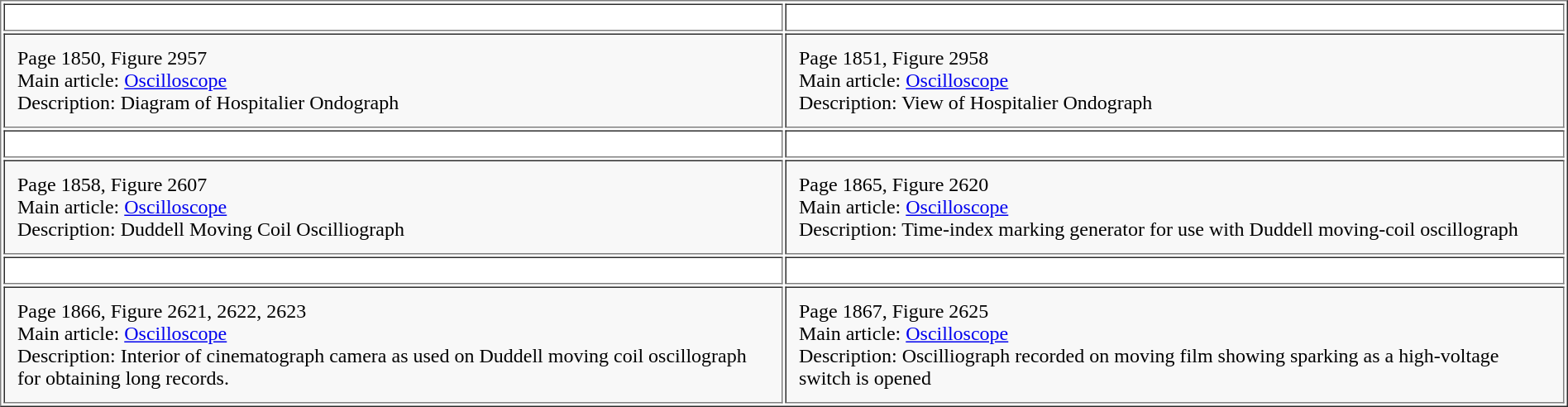<table cellpadding="10" border="1" width="100%">
<tr>
<td width="50%" align="center"></td>
<td width="50%" align="center"></td>
</tr>
<tr>
<td valign="top" bgcolor="F8F8F8">Page 1850, Figure 2957<br>Main article: <a href='#'>Oscilloscope</a><br>Description:  Diagram of Hospitalier Ondograph</td>
<td valign="top" bgcolor="F8F8F8">Page 1851, Figure 2958<br>Main article: <a href='#'>Oscilloscope</a><br>Description: View of Hospitalier Ondograph</td>
</tr>
<tr>
<td width="50%" align="center"></td>
<td width="50%" align="center"></td>
</tr>
<tr>
<td valign="top" bgcolor="F8F8F8">Page 1858, Figure 2607<br>Main article: <a href='#'>Oscilloscope</a><br>Description: Duddell Moving Coil Oscilliograph</td>
<td valign="top" bgcolor="F8F8F8">Page 1865, Figure 2620<br>Main article: <a href='#'>Oscilloscope</a><br>Description: Time-index marking generator for use with Duddell moving-coil oscillograph</td>
</tr>
<tr>
<td width="50%" align="center"></td>
<td width="50%" align="center"></td>
</tr>
<tr>
<td valign="top" bgcolor="F8F8F8">Page 1866, Figure 2621, 2622, 2623<br>Main article: <a href='#'>Oscilloscope</a><br>Description: Interior of cinematograph camera as used on Duddell moving coil oscillograph for obtaining long records.</td>
<td valign="top" bgcolor="F8F8F8">Page 1867, Figure 2625<br>Main article: <a href='#'>Oscilloscope</a><br>Description: Oscilliograph recorded on moving film showing sparking as a high-voltage switch is opened</td>
</tr>
</table>
